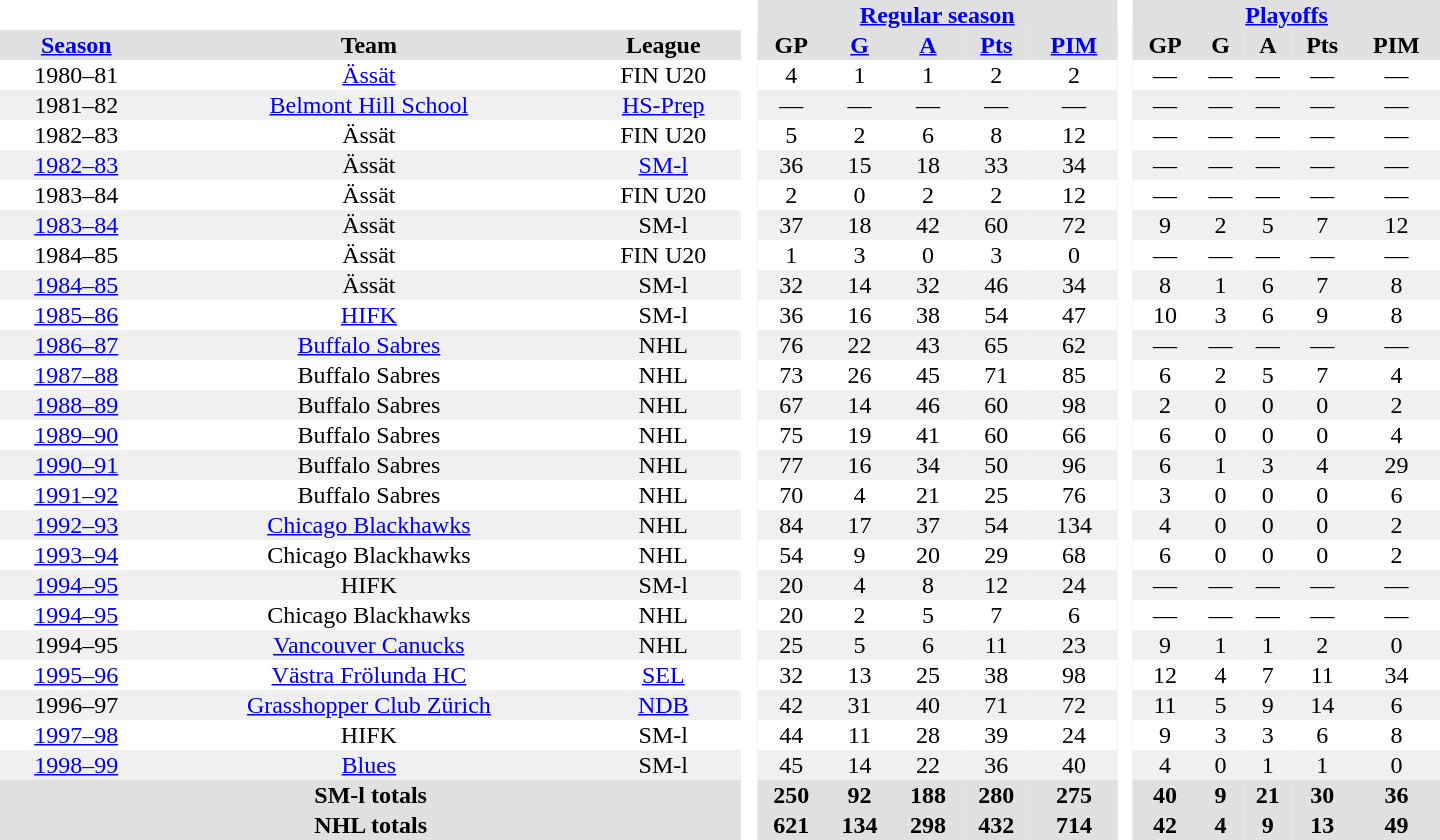<table border="0" cellpadding="1" cellspacing="0" style="text-align:center; width:60em">
<tr bgcolor="#e0e0e0">
<th colspan="3" bgcolor="#ffffff"> </th>
<th rowspan="99" bgcolor="#ffffff"> </th>
<th colspan="5"><a href='#'>Regular season</a></th>
<th rowspan="99" bgcolor="#ffffff"> </th>
<th colspan="5"><a href='#'>Playoffs</a></th>
</tr>
<tr bgcolor="#e0e0e0">
<th><a href='#'>Season</a></th>
<th>Team</th>
<th>League</th>
<th>GP</th>
<th><a href='#'>G</a></th>
<th><a href='#'>A</a></th>
<th><a href='#'>Pts</a></th>
<th><a href='#'>PIM</a></th>
<th>GP</th>
<th>G</th>
<th>A</th>
<th>Pts</th>
<th>PIM</th>
</tr>
<tr>
<td>1980–81</td>
<td><a href='#'>Ässät</a></td>
<td>FIN U20</td>
<td>4</td>
<td>1</td>
<td>1</td>
<td>2</td>
<td>2</td>
<td>—</td>
<td>—</td>
<td>—</td>
<td>—</td>
<td>—</td>
</tr>
<tr bgcolor="#f0f0f0">
<td>1981–82</td>
<td><a href='#'>Belmont Hill School</a></td>
<td><a href='#'>HS-Prep</a></td>
<td>—</td>
<td>—</td>
<td>—</td>
<td>—</td>
<td>—</td>
<td>—</td>
<td>—</td>
<td>—</td>
<td>—</td>
<td>—</td>
</tr>
<tr>
<td>1982–83</td>
<td>Ässät</td>
<td>FIN U20</td>
<td>5</td>
<td>2</td>
<td>6</td>
<td>8</td>
<td>12</td>
<td>—</td>
<td>—</td>
<td>—</td>
<td>—</td>
<td>—</td>
</tr>
<tr bgcolor="#f0f0f0">
<td><a href='#'>1982–83</a></td>
<td>Ässät</td>
<td><a href='#'>SM-l</a></td>
<td>36</td>
<td>15</td>
<td>18</td>
<td>33</td>
<td>34</td>
<td>—</td>
<td>—</td>
<td>—</td>
<td>—</td>
<td>—</td>
</tr>
<tr>
<td>1983–84</td>
<td>Ässät</td>
<td>FIN U20</td>
<td>2</td>
<td>0</td>
<td>2</td>
<td>2</td>
<td>12</td>
<td>—</td>
<td>—</td>
<td>—</td>
<td>—</td>
<td>—</td>
</tr>
<tr bgcolor="#f0f0f0">
<td><a href='#'>1983–84</a></td>
<td>Ässät</td>
<td>SM-l</td>
<td>37</td>
<td>18</td>
<td>42</td>
<td>60</td>
<td>72</td>
<td>9</td>
<td>2</td>
<td>5</td>
<td>7</td>
<td>12</td>
</tr>
<tr>
<td>1984–85</td>
<td>Ässät</td>
<td>FIN U20</td>
<td>1</td>
<td>3</td>
<td>0</td>
<td>3</td>
<td>0</td>
<td>—</td>
<td>—</td>
<td>—</td>
<td>—</td>
<td>—</td>
</tr>
<tr bgcolor="#f0f0f0">
<td><a href='#'>1984–85</a></td>
<td>Ässät</td>
<td>SM-l</td>
<td>32</td>
<td>14</td>
<td>32</td>
<td>46</td>
<td>34</td>
<td>8</td>
<td>1</td>
<td>6</td>
<td>7</td>
<td>8</td>
</tr>
<tr>
<td><a href='#'>1985–86</a></td>
<td><a href='#'>HIFK</a></td>
<td>SM-l</td>
<td>36</td>
<td>16</td>
<td>38</td>
<td>54</td>
<td>47</td>
<td>10</td>
<td>3</td>
<td>6</td>
<td>9</td>
<td>8</td>
</tr>
<tr bgcolor="#f0f0f0">
<td><a href='#'>1986–87</a></td>
<td><a href='#'>Buffalo Sabres</a></td>
<td>NHL</td>
<td>76</td>
<td>22</td>
<td>43</td>
<td>65</td>
<td>62</td>
<td>—</td>
<td>—</td>
<td>—</td>
<td>—</td>
<td>—</td>
</tr>
<tr>
<td><a href='#'>1987–88</a></td>
<td>Buffalo Sabres</td>
<td>NHL</td>
<td>73</td>
<td>26</td>
<td>45</td>
<td>71</td>
<td>85</td>
<td>6</td>
<td>2</td>
<td>5</td>
<td>7</td>
<td>4</td>
</tr>
<tr bgcolor="#f0f0f0">
<td><a href='#'>1988–89</a></td>
<td>Buffalo Sabres</td>
<td>NHL</td>
<td>67</td>
<td>14</td>
<td>46</td>
<td>60</td>
<td>98</td>
<td>2</td>
<td>0</td>
<td>0</td>
<td>0</td>
<td>2</td>
</tr>
<tr>
<td><a href='#'>1989–90</a></td>
<td>Buffalo Sabres</td>
<td>NHL</td>
<td>75</td>
<td>19</td>
<td>41</td>
<td>60</td>
<td>66</td>
<td>6</td>
<td>0</td>
<td>0</td>
<td>0</td>
<td>4</td>
</tr>
<tr bgcolor="#f0f0f0">
<td><a href='#'>1990–91</a></td>
<td>Buffalo Sabres</td>
<td>NHL</td>
<td>77</td>
<td>16</td>
<td>34</td>
<td>50</td>
<td>96</td>
<td>6</td>
<td>1</td>
<td>3</td>
<td>4</td>
<td>29</td>
</tr>
<tr>
<td><a href='#'>1991–92</a></td>
<td>Buffalo Sabres</td>
<td>NHL</td>
<td>70</td>
<td>4</td>
<td>21</td>
<td>25</td>
<td>76</td>
<td>3</td>
<td>0</td>
<td>0</td>
<td>0</td>
<td>6</td>
</tr>
<tr bgcolor="#f0f0f0">
<td><a href='#'>1992–93</a></td>
<td><a href='#'>Chicago Blackhawks</a></td>
<td>NHL</td>
<td>84</td>
<td>17</td>
<td>37</td>
<td>54</td>
<td>134</td>
<td>4</td>
<td>0</td>
<td>0</td>
<td>0</td>
<td>2</td>
</tr>
<tr>
<td><a href='#'>1993–94</a></td>
<td>Chicago Blackhawks</td>
<td>NHL</td>
<td>54</td>
<td>9</td>
<td>20</td>
<td>29</td>
<td>68</td>
<td>6</td>
<td>0</td>
<td>0</td>
<td>0</td>
<td>2</td>
</tr>
<tr bgcolor="#f0f0f0">
<td><a href='#'>1994–95</a></td>
<td>HIFK</td>
<td>SM-l</td>
<td>20</td>
<td>4</td>
<td>8</td>
<td>12</td>
<td>24</td>
<td>—</td>
<td>—</td>
<td>—</td>
<td>—</td>
<td>—</td>
</tr>
<tr>
<td><a href='#'>1994–95</a></td>
<td>Chicago Blackhawks</td>
<td>NHL</td>
<td>20</td>
<td>2</td>
<td>5</td>
<td>7</td>
<td>6</td>
<td>—</td>
<td>—</td>
<td>—</td>
<td>—</td>
<td>—</td>
</tr>
<tr bgcolor="#f0f0f0">
<td>1994–95</td>
<td><a href='#'>Vancouver Canucks</a></td>
<td>NHL</td>
<td>25</td>
<td>5</td>
<td>6</td>
<td>11</td>
<td>23</td>
<td>9</td>
<td>1</td>
<td>1</td>
<td>2</td>
<td>0</td>
</tr>
<tr>
<td><a href='#'>1995–96</a></td>
<td><a href='#'>Västra Frölunda HC</a></td>
<td><a href='#'>SEL</a></td>
<td>32</td>
<td>13</td>
<td>25</td>
<td>38</td>
<td>98</td>
<td>12</td>
<td>4</td>
<td>7</td>
<td>11</td>
<td>34</td>
</tr>
<tr bgcolor="#f0f0f0">
<td>1996–97</td>
<td><a href='#'>Grasshopper Club Zürich</a></td>
<td><a href='#'>NDB</a></td>
<td>42</td>
<td>31</td>
<td>40</td>
<td>71</td>
<td>72</td>
<td>11</td>
<td>5</td>
<td>9</td>
<td>14</td>
<td>6</td>
</tr>
<tr>
<td><a href='#'>1997–98</a></td>
<td>HIFK</td>
<td>SM-l</td>
<td>44</td>
<td>11</td>
<td>28</td>
<td>39</td>
<td>24</td>
<td>9</td>
<td>3</td>
<td>3</td>
<td>6</td>
<td>8</td>
</tr>
<tr bgcolor="#f0f0f0">
<td><a href='#'>1998–99</a></td>
<td><a href='#'>Blues</a></td>
<td>SM-l</td>
<td>45</td>
<td>14</td>
<td>22</td>
<td>36</td>
<td>40</td>
<td>4</td>
<td>0</td>
<td>1</td>
<td>1</td>
<td>0</td>
</tr>
<tr bgcolor="#e0e0e0">
<th colspan="3">SM-l totals</th>
<th>250</th>
<th>92</th>
<th>188</th>
<th>280</th>
<th>275</th>
<th>40</th>
<th>9</th>
<th>21</th>
<th>30</th>
<th>36</th>
</tr>
<tr bgcolor="#e0e0e0">
<th colspan="3">NHL totals</th>
<th>621</th>
<th>134</th>
<th>298</th>
<th>432</th>
<th>714</th>
<th>42</th>
<th>4</th>
<th>9</th>
<th>13</th>
<th>49</th>
</tr>
</table>
